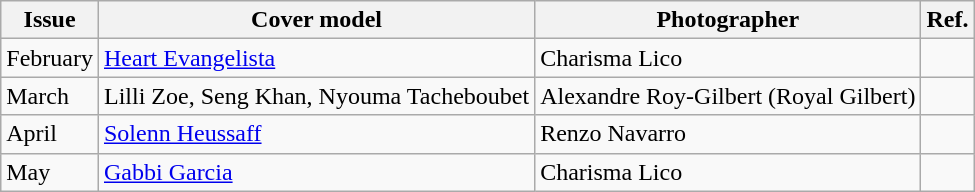<table class="sortable wikitable">
<tr>
<th>Issue</th>
<th>Cover model</th>
<th>Photographer</th>
<th>Ref.</th>
</tr>
<tr>
<td>February</td>
<td><a href='#'>Heart Evangelista</a></td>
<td>Charisma Lico</td>
<td></td>
</tr>
<tr>
<td>March</td>
<td>Lilli Zoe, Seng Khan, Nyouma Tacheboubet</td>
<td>Alexandre Roy-Gilbert (Royal Gilbert)</td>
<td></td>
</tr>
<tr>
<td>April</td>
<td><a href='#'>Solenn Heussaff</a></td>
<td>Renzo Navarro</td>
<td></td>
</tr>
<tr>
<td>May</td>
<td><a href='#'>Gabbi Garcia</a></td>
<td>Charisma Lico</td>
<td></td>
</tr>
</table>
